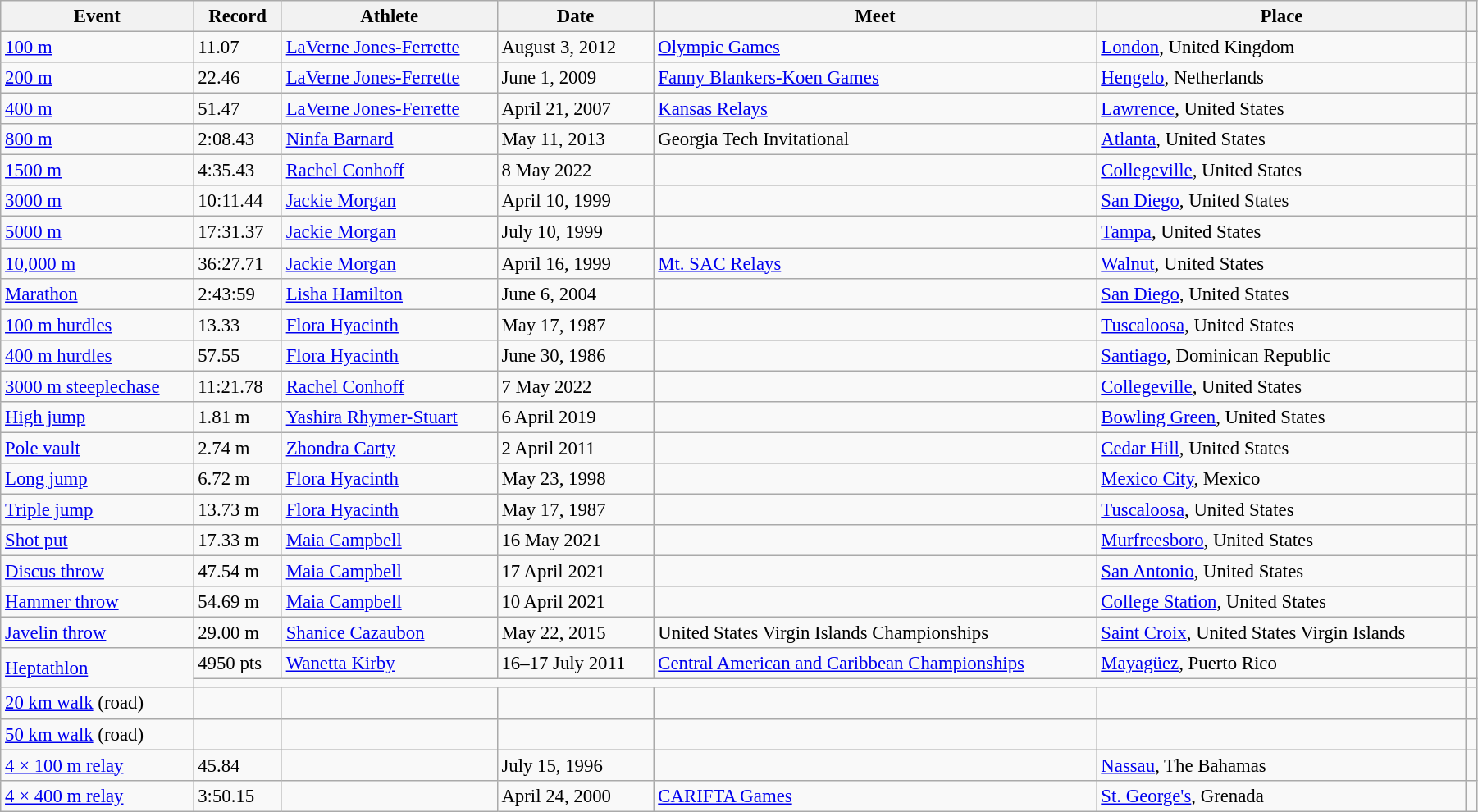<table class="wikitable" style="font-size:95%; width: 95%;">
<tr>
<th>Event</th>
<th>Record</th>
<th>Athlete</th>
<th>Date</th>
<th>Meet</th>
<th>Place</th>
<th></th>
</tr>
<tr>
<td><a href='#'>100 m</a></td>
<td>11.07 </td>
<td><a href='#'>LaVerne Jones-Ferrette</a></td>
<td>August 3, 2012</td>
<td><a href='#'>Olympic Games</a></td>
<td><a href='#'>London</a>, United Kingdom</td>
<td></td>
</tr>
<tr>
<td><a href='#'>200 m</a></td>
<td>22.46 </td>
<td><a href='#'>LaVerne Jones-Ferrette</a></td>
<td>June 1, 2009</td>
<td><a href='#'>Fanny Blankers-Koen Games</a></td>
<td><a href='#'>Hengelo</a>, Netherlands</td>
<td></td>
</tr>
<tr>
<td><a href='#'>400 m</a></td>
<td>51.47</td>
<td><a href='#'>LaVerne Jones-Ferrette</a></td>
<td>April 21, 2007</td>
<td><a href='#'>Kansas Relays</a></td>
<td><a href='#'>Lawrence</a>, United States</td>
<td></td>
</tr>
<tr>
<td><a href='#'>800 m</a></td>
<td>2:08.43</td>
<td><a href='#'>Ninfa Barnard</a></td>
<td>May 11, 2013</td>
<td>Georgia Tech Invitational</td>
<td><a href='#'>Atlanta</a>, United States</td>
<td></td>
</tr>
<tr>
<td><a href='#'>1500 m</a></td>
<td>4:35.43</td>
<td><a href='#'>Rachel Conhoff</a></td>
<td>8 May 2022</td>
<td></td>
<td><a href='#'>Collegeville</a>, United States</td>
<td></td>
</tr>
<tr>
<td><a href='#'>3000 m</a></td>
<td>10:11.44</td>
<td><a href='#'>Jackie Morgan</a></td>
<td>April 10, 1999</td>
<td></td>
<td><a href='#'>San Diego</a>, United States</td>
<td></td>
</tr>
<tr>
<td><a href='#'>5000 m</a></td>
<td>17:31.37</td>
<td><a href='#'>Jackie Morgan</a></td>
<td>July 10, 1999</td>
<td></td>
<td><a href='#'>Tampa</a>, United States</td>
<td></td>
</tr>
<tr>
<td><a href='#'>10,000 m</a></td>
<td>36:27.71</td>
<td><a href='#'>Jackie Morgan</a></td>
<td>April 16, 1999</td>
<td><a href='#'>Mt. SAC Relays</a></td>
<td><a href='#'>Walnut</a>, United States</td>
<td></td>
</tr>
<tr>
<td><a href='#'>Marathon</a></td>
<td>2:43:59</td>
<td><a href='#'>Lisha Hamilton</a></td>
<td>June 6, 2004</td>
<td></td>
<td><a href='#'>San Diego</a>, United States</td>
<td></td>
</tr>
<tr>
<td><a href='#'>100 m hurdles</a></td>
<td>13.33 </td>
<td><a href='#'>Flora Hyacinth</a></td>
<td>May 17, 1987</td>
<td></td>
<td><a href='#'>Tuscaloosa</a>, United States</td>
<td></td>
</tr>
<tr>
<td><a href='#'>400 m hurdles</a></td>
<td>57.55</td>
<td><a href='#'>Flora Hyacinth</a></td>
<td>June 30, 1986</td>
<td></td>
<td><a href='#'>Santiago</a>, Dominican Republic</td>
<td></td>
</tr>
<tr>
<td><a href='#'>3000 m steeplechase</a></td>
<td>11:21.78</td>
<td><a href='#'>Rachel Conhoff</a></td>
<td>7 May 2022</td>
<td></td>
<td><a href='#'>Collegeville</a>, United States</td>
<td></td>
</tr>
<tr>
<td><a href='#'>High jump</a></td>
<td>1.81 m</td>
<td><a href='#'>Yashira Rhymer-Stuart</a></td>
<td>6 April 2019</td>
<td></td>
<td><a href='#'>Bowling Green</a>, United States</td>
<td></td>
</tr>
<tr>
<td><a href='#'>Pole vault</a></td>
<td>2.74 m</td>
<td><a href='#'>Zhondra Carty</a></td>
<td>2 April 2011</td>
<td></td>
<td><a href='#'>Cedar Hill</a>, United States</td>
<td></td>
</tr>
<tr>
<td><a href='#'>Long jump</a></td>
<td>6.72 m </td>
<td><a href='#'>Flora Hyacinth</a></td>
<td>May 23, 1998</td>
<td></td>
<td><a href='#'>Mexico City</a>, Mexico</td>
<td></td>
</tr>
<tr>
<td><a href='#'>Triple jump</a></td>
<td>13.73 m </td>
<td><a href='#'>Flora Hyacinth</a></td>
<td>May 17, 1987</td>
<td></td>
<td><a href='#'>Tuscaloosa</a>, United States</td>
<td></td>
</tr>
<tr>
<td><a href='#'>Shot put</a></td>
<td>17.33 m</td>
<td><a href='#'>Maia Campbell</a></td>
<td>16 May 2021</td>
<td></td>
<td><a href='#'>Murfreesboro</a>, United States</td>
<td></td>
</tr>
<tr>
<td><a href='#'>Discus throw</a></td>
<td>47.54 m</td>
<td><a href='#'>Maia Campbell</a></td>
<td>17 April 2021</td>
<td></td>
<td><a href='#'>San Antonio</a>, United States</td>
<td></td>
</tr>
<tr>
<td><a href='#'>Hammer throw</a></td>
<td>54.69 m</td>
<td><a href='#'>Maia Campbell</a></td>
<td>10 April 2021</td>
<td></td>
<td><a href='#'>College Station</a>, United States</td>
<td></td>
</tr>
<tr>
<td><a href='#'>Javelin throw</a></td>
<td>29.00 m</td>
<td><a href='#'>Shanice Cazaubon</a></td>
<td>May 22, 2015</td>
<td>United States Virgin Islands Championships</td>
<td><a href='#'>Saint Croix</a>, United States Virgin Islands</td>
<td></td>
</tr>
<tr>
<td rowspan=2><a href='#'>Heptathlon</a></td>
<td>4950 pts</td>
<td><a href='#'>Wanetta Kirby</a></td>
<td>16–17 July 2011</td>
<td><a href='#'>Central American and Caribbean Championships</a></td>
<td><a href='#'>Mayagüez</a>, Puerto Rico</td>
<td></td>
</tr>
<tr>
<td colspan=5></td>
<td></td>
</tr>
<tr>
<td><a href='#'>20 km walk</a> (road)</td>
<td></td>
<td></td>
<td></td>
<td></td>
<td></td>
<td></td>
</tr>
<tr>
<td><a href='#'>50 km walk</a> (road)</td>
<td></td>
<td></td>
<td></td>
<td></td>
<td></td>
<td></td>
</tr>
<tr>
<td><a href='#'>4 × 100 m relay</a></td>
<td>45.84</td>
<td></td>
<td>July 15, 1996</td>
<td></td>
<td><a href='#'>Nassau</a>, The Bahamas</td>
<td></td>
</tr>
<tr>
<td><a href='#'>4 × 400 m relay</a></td>
<td>3:50.15</td>
<td></td>
<td>April 24, 2000</td>
<td><a href='#'>CARIFTA Games</a></td>
<td><a href='#'>St. George's</a>, Grenada</td>
<td></td>
</tr>
</table>
